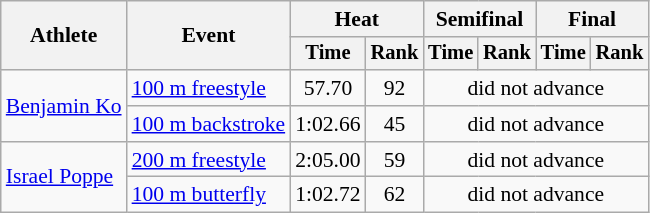<table class="wikitable" style="text-align:center; font-size:90%">
<tr>
<th rowspan="2">Athlete</th>
<th rowspan="2">Event</th>
<th colspan="2">Heat</th>
<th colspan="2">Semifinal</th>
<th colspan="2">Final</th>
</tr>
<tr style="font-size:95%">
<th>Time</th>
<th>Rank</th>
<th>Time</th>
<th>Rank</th>
<th>Time</th>
<th>Rank</th>
</tr>
<tr>
<td align=left rowspan=2><a href='#'>Benjamin Ko</a></td>
<td align=left><a href='#'>100 m freestyle</a></td>
<td>57.70</td>
<td>92</td>
<td colspan=4>did not advance</td>
</tr>
<tr>
<td align=left><a href='#'>100 m backstroke</a></td>
<td>1:02.66</td>
<td>45</td>
<td colspan=4>did not advance</td>
</tr>
<tr>
<td align=left rowspan=2><a href='#'>Israel Poppe</a></td>
<td align=left><a href='#'>200 m freestyle</a></td>
<td>2:05.00</td>
<td>59</td>
<td colspan=4>did not advance</td>
</tr>
<tr>
<td align=left><a href='#'>100 m butterfly</a></td>
<td>1:02.72</td>
<td>62</td>
<td colspan=4>did not advance</td>
</tr>
</table>
